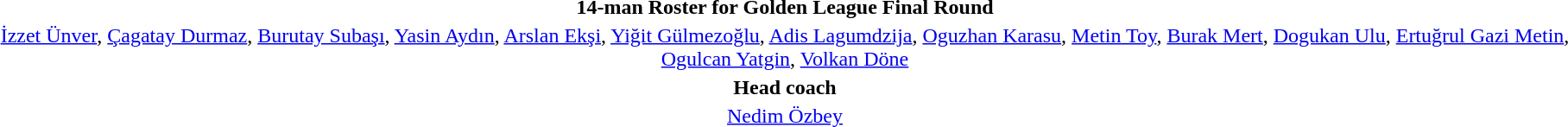<table style="text-align:center; margin-top:2em; margin-left:auto; margin-right:auto">
<tr>
<td><strong>14-man Roster for Golden League Final Round</strong></td>
</tr>
<tr>
<td><a href='#'>İzzet Ünver</a>, <a href='#'>Çagatay Durmaz</a>, <a href='#'>Burutay Subaşı</a>, <a href='#'>Yasin Aydın</a>, <a href='#'>Arslan Ekşi</a>, <a href='#'>Yiğit Gülmezoğlu</a>, <a href='#'>Adis Lagumdzija</a>, <a href='#'>Oguzhan Karasu</a>, <a href='#'>Metin Toy</a>, <a href='#'>Burak Mert</a>, <a href='#'>Dogukan Ulu</a>, <a href='#'>Ertuğrul Gazi Metin</a>, <a href='#'>Ogulcan Yatgin</a>, <a href='#'>Volkan Döne</a></td>
</tr>
<tr>
<td><strong>Head coach</strong></td>
</tr>
<tr>
<td><a href='#'>Nedim Özbey</a></td>
</tr>
</table>
